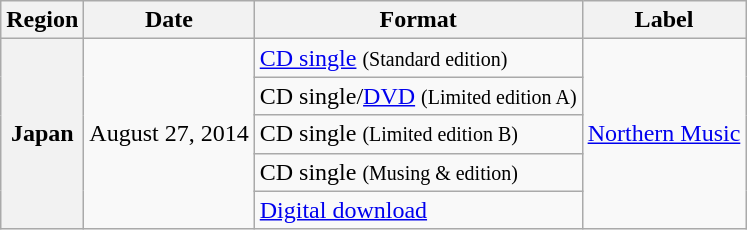<table class="wikitable sortable plainrowheaders">
<tr>
<th scope="col">Region</th>
<th scope="col">Date</th>
<th scope="col">Format</th>
<th scope="col">Label</th>
</tr>
<tr>
<th rowspan="5">Japan</th>
<td rowspan="5">August 27, 2014</td>
<td><a href='#'>CD single</a> <small>(Standard edition)</small></td>
<td rowspan="6"><a href='#'>Northern Music</a></td>
</tr>
<tr>
<td>CD single/<a href='#'>DVD</a> <small>(Limited edition A)</small></td>
</tr>
<tr>
<td>CD single <small>(Limited edition B)</small></td>
</tr>
<tr>
<td>CD single <small>(Musing &  edition)</small></td>
</tr>
<tr>
<td><a href='#'>Digital download</a></td>
</tr>
</table>
